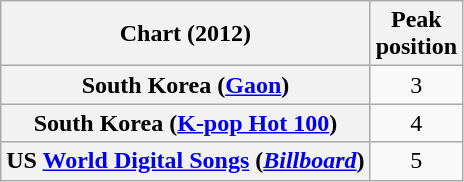<table class="wikitable plainrowheaders sortable">
<tr>
<th>Chart (2012)</th>
<th>Peak<br>position</th>
</tr>
<tr>
<th scope=row>South Korea (<a href='#'>Gaon</a>)</th>
<td align="center">3</td>
</tr>
<tr>
<th scope=row>South Korea (<a href='#'>K-pop Hot 100</a>)</th>
<td align="center">4</td>
</tr>
<tr>
<th scope=row>US <a href='#'>World Digital Songs</a> (<em><a href='#'>Billboard</a></em>)</th>
<td align="center">5</td>
</tr>
</table>
